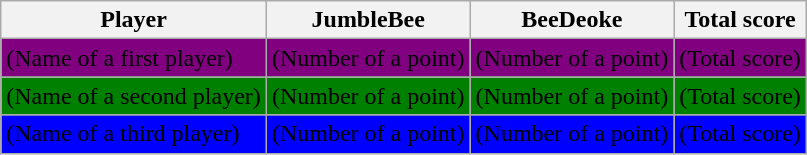<table class="wikitable">
<tr>
<th>Player</th>
<th>JumbleBee</th>
<th>BeeDeoke</th>
<th>Total score</th>
</tr>
<tr>
<td style="background:purple;">(Name of a first player)</td>
<td style="background:purple;">(Number of a point)</td>
<td style="background:purple;">(Number of a point)</td>
<td style="background:purple;">(Total score)</td>
</tr>
<tr>
<td style="background:green;">(Name of a second player)</td>
<td style="background:green;">(Number of a point)</td>
<td style="background:green;">(Number of a point)</td>
<td style="background:green;">(Total score)</td>
</tr>
<tr>
<td style="background:blue;">(Name of a third player)</td>
<td style="background:blue;">(Number of a point)</td>
<td style="background:blue;">(Number of a point)</td>
<td style="background:blue;">(Total score)</td>
</tr>
</table>
